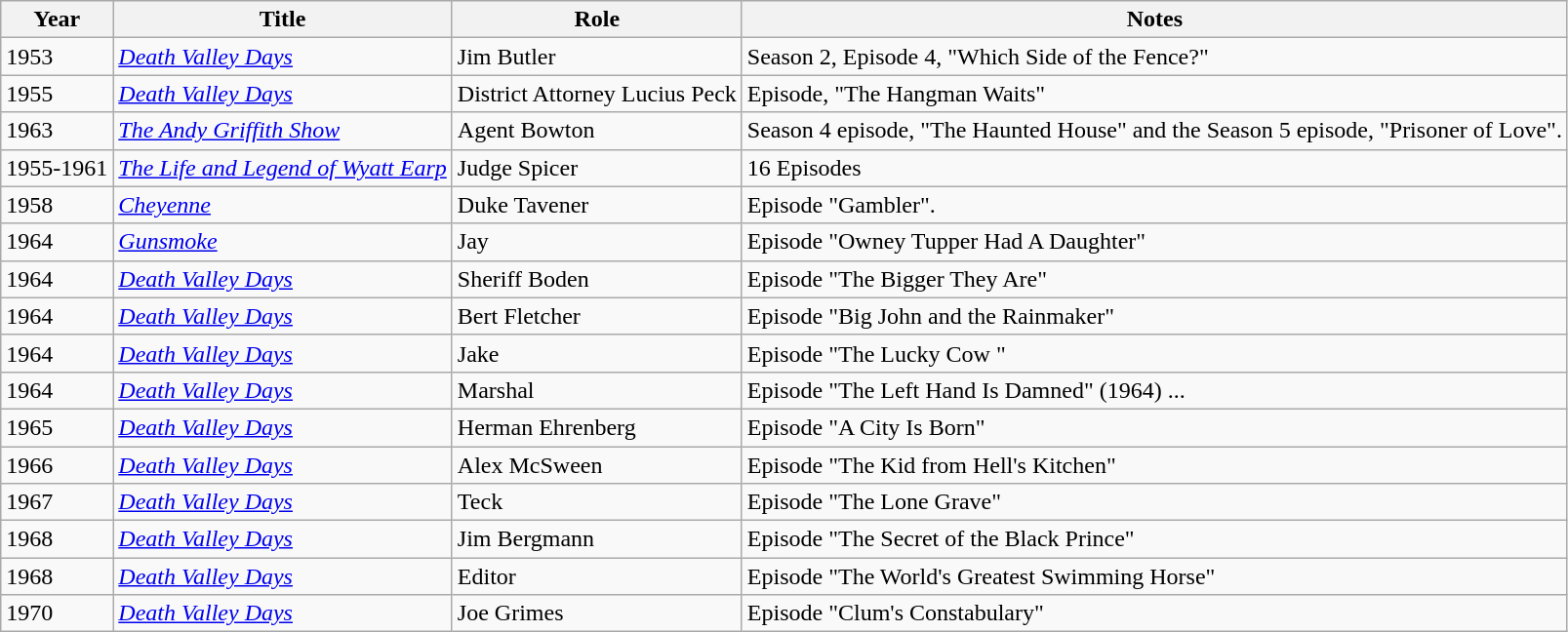<table class="wikitable plainrowheaders sortable">
<tr>
<th scope="col">Year</th>
<th scope="col">Title</th>
<th scope="col">Role</th>
<th scope="col" class="unsortable">Notes</th>
</tr>
<tr>
<td>1953</td>
<td><em><a href='#'>Death Valley Days</a></em></td>
<td>Jim Butler</td>
<td>Season 2, Episode 4, "Which Side of the Fence?"</td>
</tr>
<tr>
<td>1955</td>
<td><em><a href='#'>Death Valley Days</a></em></td>
<td>District Attorney Lucius Peck</td>
<td>Episode, "The Hangman Waits"</td>
</tr>
<tr>
<td>1963</td>
<td><em><a href='#'>The Andy Griffith Show</a></em></td>
<td>Agent Bowton</td>
<td>Season 4 episode, "The Haunted House" and the Season 5 episode, "Prisoner of Love".</td>
</tr>
<tr>
<td>1955-1961</td>
<td><em><a href='#'>The Life and Legend of Wyatt Earp</a></em></td>
<td>Judge Spicer</td>
<td>16 Episodes</td>
</tr>
<tr>
<td>1958</td>
<td><em><a href='#'>Cheyenne</a></em></td>
<td>Duke Tavener</td>
<td>Episode "Gambler".</td>
</tr>
<tr>
<td>1964</td>
<td><em><a href='#'>Gunsmoke</a></em></td>
<td>Jay</td>
<td>Episode "Owney Tupper Had A Daughter"</td>
</tr>
<tr>
<td>1964</td>
<td><em><a href='#'>Death Valley Days</a></em></td>
<td>Sheriff Boden</td>
<td>Episode "The Bigger They Are"</td>
</tr>
<tr>
<td>1964</td>
<td><em><a href='#'>Death Valley Days</a></em></td>
<td>Bert Fletcher</td>
<td>Episode "Big John and the Rainmaker"</td>
</tr>
<tr>
<td>1964</td>
<td><em><a href='#'>Death Valley Days</a></em></td>
<td>Jake</td>
<td>Episode "The Lucky Cow "</td>
</tr>
<tr>
<td>1964</td>
<td><em><a href='#'>Death Valley Days</a></em></td>
<td>Marshal</td>
<td>Episode "The Left Hand Is Damned" (1964) ...</td>
</tr>
<tr>
<td>1965</td>
<td><em><a href='#'>Death Valley Days</a></em></td>
<td>Herman Ehrenberg</td>
<td>Episode "A City Is Born"</td>
</tr>
<tr>
<td>1966</td>
<td><em><a href='#'>Death Valley Days</a></em></td>
<td>Alex McSween</td>
<td>Episode "The Kid from Hell's Kitchen"</td>
</tr>
<tr>
<td>1967</td>
<td><em><a href='#'>Death Valley Days</a></em></td>
<td>Teck</td>
<td>Episode "The Lone Grave"</td>
</tr>
<tr>
<td>1968</td>
<td><em><a href='#'>Death Valley Days</a></em></td>
<td>Jim Bergmann</td>
<td>Episode "The Secret of the Black Prince"</td>
</tr>
<tr>
<td>1968</td>
<td><em><a href='#'>Death Valley Days</a></em></td>
<td>Editor</td>
<td>Episode "The World's Greatest Swimming Horse"</td>
</tr>
<tr>
<td>1970</td>
<td><em><a href='#'>Death Valley Days</a></em></td>
<td>Joe Grimes</td>
<td>Episode "Clum's Constabulary"</td>
</tr>
</table>
